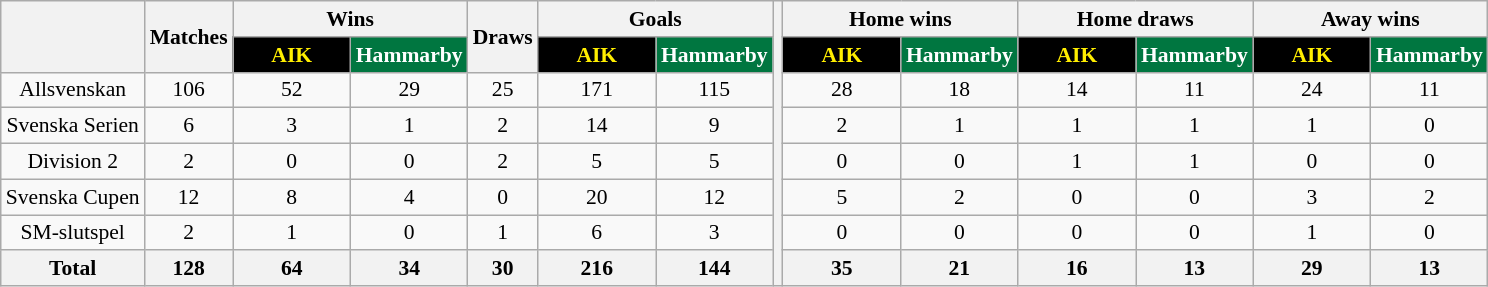<table class="wikitable" style="font-size:90%; text-align: center">
<tr>
<th rowspan="2"></th>
<th rowspan="2">Matches</th>
<th colspan="2">Wins</th>
<th rowspan="2">Draws</th>
<th colspan="2">Goals</th>
<th rowspan="10"></th>
<th colspan="2">Home wins</th>
<th colspan="2">Home draws</th>
<th colspan="2">Away wins</th>
</tr>
<tr>
<th style="color:#fe0; background:black; width:5em">AIK</th>
<th style="color:white; background:#007640;">Hammarby</th>
<th style="color:#fe0; background:black; width:5em">AIK</th>
<th style="color:white; background:#007640;">Hammarby</th>
<th style="color:#fe0; background:black; width:5em">AIK</th>
<th style="color:white; background:#007640;">Hammarby</th>
<th style="color:#fe0; background:black; width:5em">AIK</th>
<th style="color:white; background:#007640;">Hammarby</th>
<th style="color:#fe0; background:black; width:5em">AIK</th>
<th style="color:white; background:#007640;">Hammarby</th>
</tr>
<tr>
<td>Allsvenskan</td>
<td>106</td>
<td>52</td>
<td>29</td>
<td>25</td>
<td>171</td>
<td>115</td>
<td>28</td>
<td>18</td>
<td>14</td>
<td>11</td>
<td>24</td>
<td>11</td>
</tr>
<tr>
<td>Svenska Serien</td>
<td>6</td>
<td>3</td>
<td>1</td>
<td>2</td>
<td>14</td>
<td>9</td>
<td>2</td>
<td>1</td>
<td>1</td>
<td>1</td>
<td>1</td>
<td>0</td>
</tr>
<tr>
<td>Division 2</td>
<td>2</td>
<td>0</td>
<td>0</td>
<td>2</td>
<td>5</td>
<td>5</td>
<td>0</td>
<td>0</td>
<td>1</td>
<td>1</td>
<td>0</td>
<td>0</td>
</tr>
<tr>
<td>Svenska Cupen</td>
<td>12</td>
<td>8</td>
<td>4</td>
<td>0</td>
<td>20</td>
<td>12</td>
<td>5</td>
<td>2</td>
<td>0</td>
<td>0</td>
<td>3</td>
<td>2</td>
</tr>
<tr>
<td>SM-slutspel</td>
<td>2</td>
<td>1</td>
<td>0</td>
<td>1</td>
<td>6</td>
<td>3</td>
<td>0</td>
<td>0</td>
<td>0</td>
<td>0</td>
<td>1</td>
<td>0</td>
</tr>
<tr>
<th>Total</th>
<th>128</th>
<th>64</th>
<th>34</th>
<th>30</th>
<th>216</th>
<th>144</th>
<th>35</th>
<th>21</th>
<th>16</th>
<th>13</th>
<th>29</th>
<th>13</th>
</tr>
</table>
